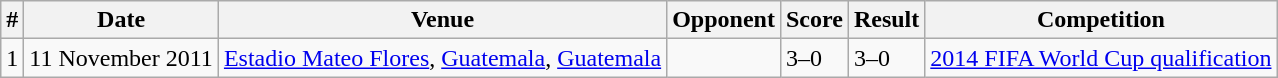<table class="wikitable">
<tr>
<th>#</th>
<th>Date</th>
<th>Venue</th>
<th>Opponent</th>
<th>Score</th>
<th>Result</th>
<th>Competition</th>
</tr>
<tr>
<td>1</td>
<td>11 November 2011</td>
<td><a href='#'>Estadio Mateo Flores</a>, <a href='#'>Guatemala</a>, <a href='#'>Guatemala</a></td>
<td></td>
<td>3–0</td>
<td>3–0</td>
<td><a href='#'>2014 FIFA World Cup qualification</a></td>
</tr>
</table>
